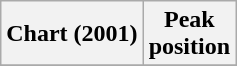<table class="wikitable sortable plainrowheaders" style="text-align:center;">
<tr>
<th scope="col">Chart (2001)</th>
<th scope="col">Peak<br>position</th>
</tr>
<tr>
</tr>
</table>
